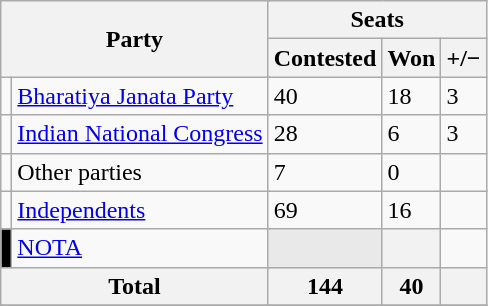<table class="wikitable">
<tr>
<th colspan="4" rowspan="2">Party</th>
<th colspan="3">Seats</th>
</tr>
<tr>
<th>Contested</th>
<th>Won</th>
<th><strong>+/−</strong></th>
</tr>
<tr>
<td></td>
<td colspan="3"><a href='#'>Bharatiya Janata Party</a></td>
<td>40</td>
<td>18</td>
<td>3</td>
</tr>
<tr>
<td></td>
<td colspan="3"><a href='#'>Indian National Congress</a></td>
<td>28</td>
<td>6</td>
<td>3</td>
</tr>
<tr>
<td></td>
<td colspan="3">Other parties</td>
<td>7</td>
<td>0</td>
<td></td>
</tr>
<tr>
<td></td>
<td colspan="3"><a href='#'>Independents</a></td>
<td>69</td>
<td>16</td>
<td></td>
</tr>
<tr>
<td style="background:Black; color:White"></td>
<td colspan="3"><a href='#'>NOTA</a></td>
<th style="background-color:#E9E9E9"></th>
<th></th>
<td></td>
</tr>
<tr>
<th colspan="4">Total</th>
<th>144</th>
<th>40</th>
<th></th>
</tr>
<tr>
</tr>
</table>
